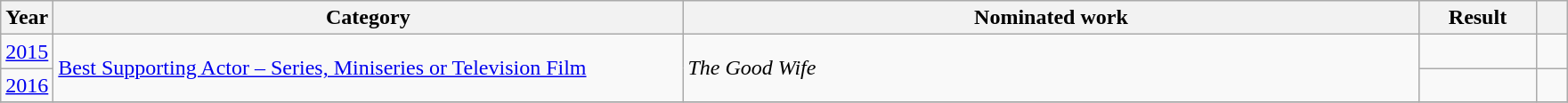<table class=wikitable>
<tr>
<th scope="col" style="width:1em;">Year</th>
<th scope="col" style="width:29em;">Category</th>
<th scope="col" style="width:34em;">Nominated work</th>
<th scope="col" style="width:5em;">Result</th>
<th scope="col" style="width:1em;"></th>
</tr>
<tr>
<td><a href='#'>2015</a></td>
<td rowspan="2"><a href='#'>Best Supporting Actor – Series, Miniseries or Television Film</a></td>
<td rowspan="2"><em>The Good Wife</em></td>
<td></td>
<td></td>
</tr>
<tr>
<td><a href='#'>2016</a></td>
<td></td>
<td></td>
</tr>
<tr>
</tr>
</table>
